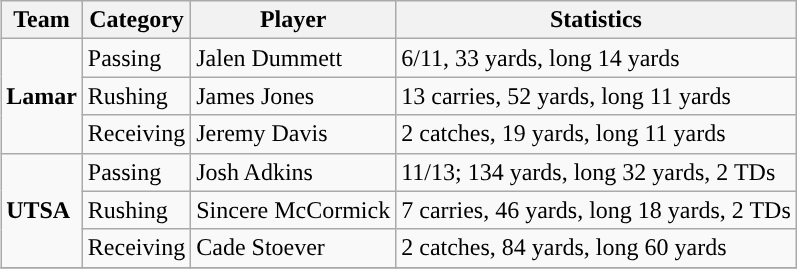<table class="wikitable" style="float: right;">
<tr>
<th>Team</th>
<th>Category</th>
<th>Player</th>
<th>Statistics</th>
</tr>
<tr>
<td rowspan=3><strong>Lamar</strong></td>
<td>Passing</td>
<td>Jalen Dummett</td>
<td>6/11, 33 yards, long 14 yards</td>
</tr>
<tr>
<td>Rushing</td>
<td>James Jones</td>
<td>13 carries, 52 yards, long 11 yards</td>
</tr>
<tr>
<td>Receiving</td>
<td>Jeremy Davis</td>
<td>2 catches, 19 yards, long 11 yards</td>
</tr>
<tr>
<td rowspan=3><strong>    UTSA   </strong></td>
<td>Passing</td>
<td>Josh Adkins</td>
<td>11/13; 134 yards, long 32 yards, 2 TDs</td>
</tr>
<tr>
<td>Rushing</td>
<td>Sincere McCormick</td>
<td>7 carries, 46 yards, long 18 yards, 2 TDs</td>
</tr>
<tr>
<td>Receiving</td>
<td>Cade Stoever</td>
<td>2 catches, 84 yards, long 60 yards</td>
</tr>
<tr>
</tr>
</table>
